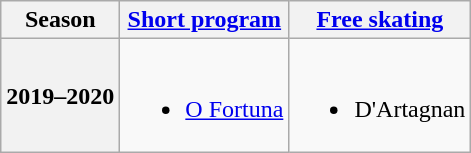<table class=wikitable style=text-align:center>
<tr>
<th>Season</th>
<th><a href='#'>Short program</a></th>
<th><a href='#'>Free skating</a></th>
</tr>
<tr>
<th>2019–2020 <br> </th>
<td><br><ul><li><a href='#'>O Fortuna</a> <br></li></ul></td>
<td><br><ul><li>D'Artagnan <br></li></ul></td>
</tr>
</table>
